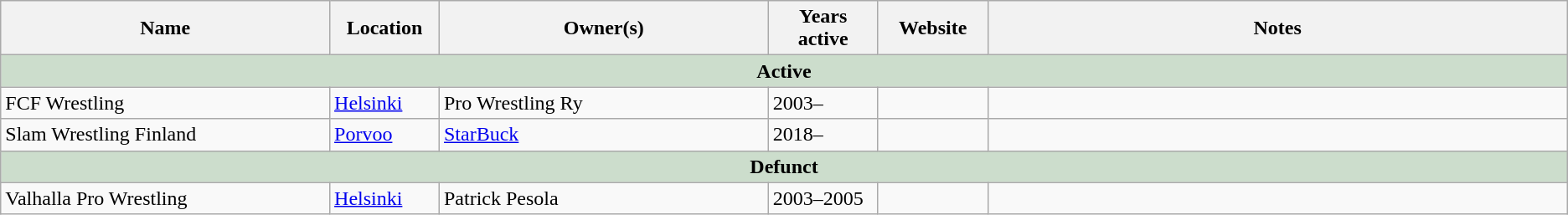<table class="wikitable sortable" style="text-align: left;">
<tr>
<th width="21%">Name</th>
<th width="7%">Location</th>
<th width="21%">Owner(s)</th>
<th width="7%">Years active</th>
<th width="7%">Website</th>
<th width="55%">Notes</th>
</tr>
<tr>
<td colspan=7 style="background: #ccddcc;" align=center><strong>Active</strong></td>
</tr>
<tr>
<td>FCF Wrestling</td>
<td><a href='#'>Helsinki</a></td>
<td>Pro Wrestling Ry</td>
<td>2003–</td>
<td></td>
<td></td>
</tr>
<tr>
<td>Slam Wrestling Finland</td>
<td><a href='#'>Porvoo</a></td>
<td><a href='#'>StarBuck</a></td>
<td>2018–</td>
<td></td>
<td></td>
</tr>
<tr>
<td colspan=7 style="background: #ccddcc;" align=center><strong>Defunct</strong></td>
</tr>
<tr>
<td>Valhalla Pro Wrestling</td>
<td><a href='#'>Helsinki</a></td>
<td>Patrick Pesola</td>
<td>2003–2005</td>
<td></td>
<td></td>
</tr>
</table>
